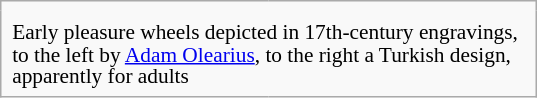<table class="wikitable floatright" style="margin-left:1em; margin-right:0; width:358px;">
<tr>
<td style="border: 0;"></td>
<td style="border: 0;"></td>
</tr>
<tr>
<td colspan="2" style="border: 0; font-size: 89%; line-height: 1.0em; padding: 0.5em;">Early pleasure wheels depicted in 17th-century engravings, to the left by <a href='#'>Adam Olearius</a>, to the right a Turkish design, apparently for adults</td>
</tr>
</table>
